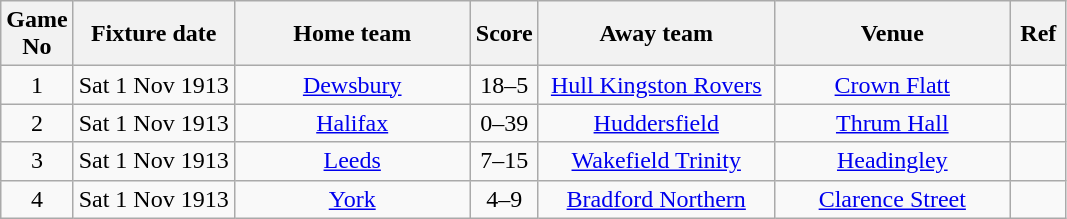<table class="wikitable" style="text-align:center;">
<tr>
<th width=20 abbr="No">Game No</th>
<th width=100 abbr="Date">Fixture date</th>
<th width=150 abbr="Home team">Home team</th>
<th width=20 abbr="Score">Score</th>
<th width=150 abbr="Away team">Away team</th>
<th width=150 abbr="Venue">Venue</th>
<th width=30 abbr="Ref">Ref</th>
</tr>
<tr>
<td>1</td>
<td>Sat 1 Nov 1913</td>
<td><a href='#'>Dewsbury</a></td>
<td>18–5</td>
<td><a href='#'>Hull Kingston Rovers</a></td>
<td><a href='#'>Crown Flatt</a></td>
<td></td>
</tr>
<tr>
<td>2</td>
<td>Sat 1 Nov 1913</td>
<td><a href='#'>Halifax</a></td>
<td>0–39</td>
<td><a href='#'>Huddersfield</a></td>
<td><a href='#'>Thrum Hall</a></td>
<td></td>
</tr>
<tr>
<td>3</td>
<td>Sat 1 Nov 1913</td>
<td><a href='#'>Leeds</a></td>
<td>7–15</td>
<td><a href='#'>Wakefield Trinity</a></td>
<td><a href='#'>Headingley</a></td>
<td></td>
</tr>
<tr>
<td>4</td>
<td>Sat 1 Nov 1913</td>
<td><a href='#'>York</a></td>
<td>4–9</td>
<td><a href='#'>Bradford Northern</a></td>
<td><a href='#'>Clarence Street</a></td>
<td></td>
</tr>
</table>
